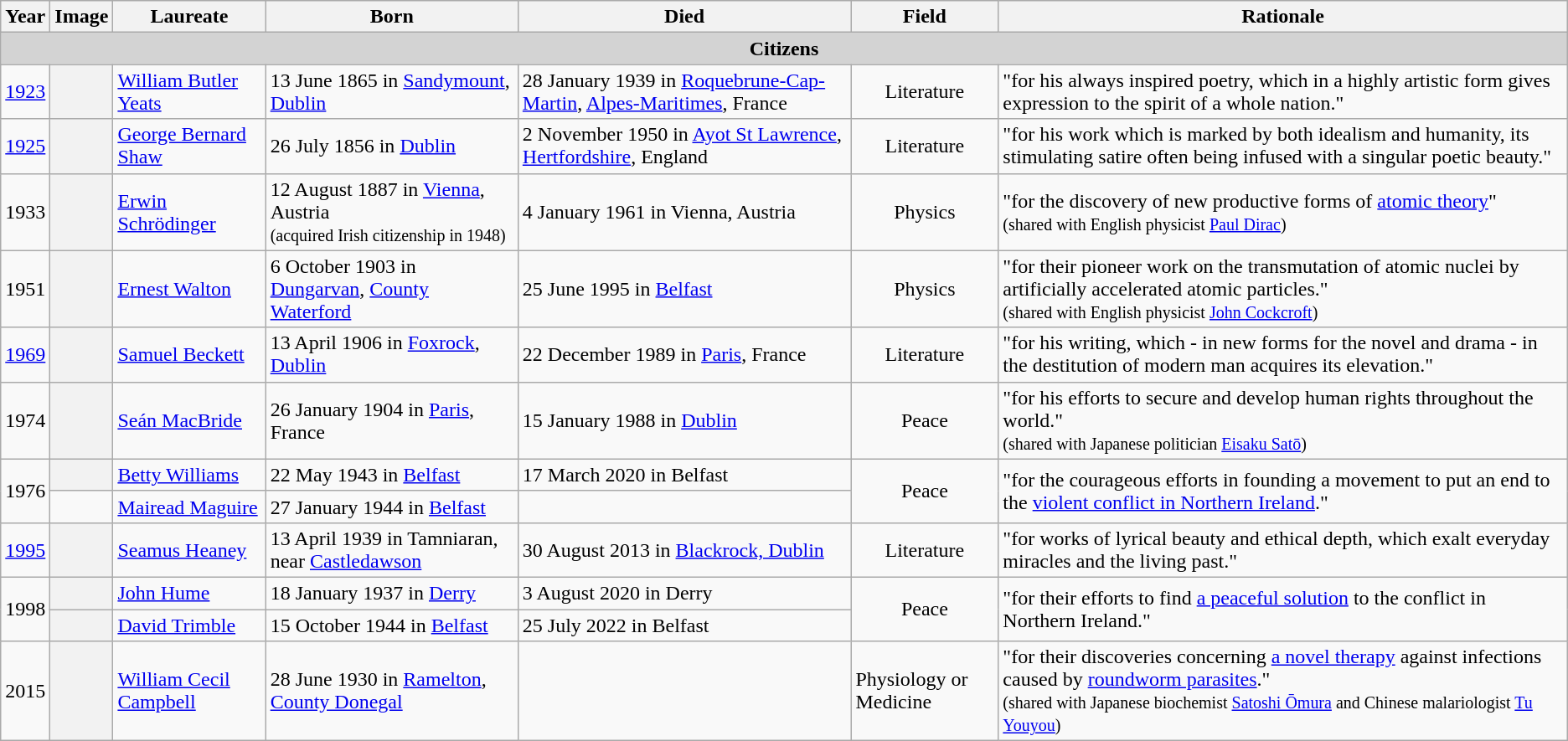<table class="wikitable sortable">
<tr>
<th>Year</th>
<th class="unportable">Image</th>
<th>Laureate</th>
<th>Born</th>
<th>Died</th>
<th>Field</th>
<th>Rationale</th>
</tr>
<tr>
<td colspan=8 align=center style="background:lightgray;white-space:nowrap"><strong>Citizens</strong></td>
</tr>
<tr>
<td style="text-align:center;"><a href='#'>1923</a></td>
<th scope="row"></th>
<td><a href='#'>William Butler Yeats</a></td>
<td>13 June 1865 in <a href='#'>Sandymount</a>, <a href='#'>Dublin</a></td>
<td>28 January 1939 in <a href='#'>Roquebrune-Cap-Martin</a>, <a href='#'>Alpes-Maritimes</a>, France</td>
<td align="center">Literature</td>
<td>"for his always inspired poetry, which in a highly artistic form gives expression to the spirit of a whole nation."</td>
</tr>
<tr>
<td style="text-align:center;"><a href='#'>1925</a></td>
<th scope="row"></th>
<td><a href='#'>George Bernard Shaw</a></td>
<td>26 July 1856 in <a href='#'>Dublin</a></td>
<td>2 November 1950 in <a href='#'>Ayot St Lawrence</a>, <a href='#'>Hertfordshire</a>, England</td>
<td align="center">Literature</td>
<td>"for his work which is marked by both idealism and humanity, its stimulating satire often being infused with a singular poetic beauty."</td>
</tr>
<tr>
<td style="text-align:center;">1933</td>
<th scope="row"></th>
<td><a href='#'>Erwin Schrödinger</a></td>
<td>12 August 1887 in <a href='#'>Vienna</a>, Austria<br><small>(acquired Irish citizenship in 1948)</small></td>
<td>4 January 1961 in Vienna, Austria</td>
<td align="center">Physics</td>
<td>"for the discovery of new productive forms of <a href='#'>atomic theory</a>"<br><small>(shared with English physicist <a href='#'>Paul Dirac</a>)</small></td>
</tr>
<tr>
<td style="text-align:center;">1951</td>
<th scope="row"></th>
<td><a href='#'>Ernest Walton</a></td>
<td>6 October 1903 in <a href='#'>Dungarvan</a>, <a href='#'>County Waterford</a></td>
<td>25 June 1995 in <a href='#'>Belfast</a></td>
<td align="center">Physics</td>
<td>"for their pioneer work on the transmutation of atomic nuclei by artificially accelerated atomic particles."<br><small>(shared with English physicist <a href='#'>John Cockcroft</a>)</small></td>
</tr>
<tr>
<td style="text-align:center;"><a href='#'>1969</a></td>
<th scope="row"></th>
<td><a href='#'>Samuel Beckett</a></td>
<td>13 April 1906 in <a href='#'>Foxrock</a>, <a href='#'>Dublin</a></td>
<td>22 December 1989 in <a href='#'>Paris</a>, France</td>
<td align="center">Literature</td>
<td>"for his writing, which - in new forms for the novel and drama - in the destitution of modern man acquires its elevation."</td>
</tr>
<tr>
<td style="text-align:center;">1974</td>
<th scope="row"></th>
<td><a href='#'>Seán MacBride</a></td>
<td>26 January 1904 in <a href='#'>Paris</a>, France</td>
<td>15 January 1988 in <a href='#'>Dublin</a></td>
<td align="center">Peace</td>
<td>"for his efforts to secure and develop human rights throughout the world."<br><small>(shared with Japanese politician <a href='#'>Eisaku Satō</a>)</small></td>
</tr>
<tr>
<td style="text-align:center;" rowspan="2">1976</td>
<th scope="row"></th>
<td><a href='#'>Betty Williams</a></td>
<td>22 May 1943 in <a href='#'>Belfast</a></td>
<td>17 March 2020 in Belfast</td>
<td align="center" rowspan="2">Peace</td>
<td rowspan="2">"for the courageous efforts in founding a movement to put an end to the <a href='#'>violent conflict in Northern Ireland</a>."</td>
</tr>
<tr>
<td></td>
<td><a href='#'>Mairead Maguire</a></td>
<td>27 January 1944 in <a href='#'>Belfast</a></td>
<td></td>
</tr>
<tr>
<td style="text-align:center;"><a href='#'>1995</a></td>
<th scope="row"></th>
<td><a href='#'>Seamus Heaney</a></td>
<td>13 April 1939 in Tamniaran, near <a href='#'>Castledawson</a></td>
<td>30 August 2013 in <a href='#'>Blackrock, Dublin</a></td>
<td align="center">Literature</td>
<td>"for works of lyrical beauty and ethical depth, which exalt everyday miracles and the living past."</td>
</tr>
<tr>
<td style="text-align:center;" rowspan="2">1998</td>
<th scope="row"></th>
<td><a href='#'>John Hume</a></td>
<td>18 January 1937 in <a href='#'>Derry</a></td>
<td>3 August 2020 in Derry</td>
<td align="center" rowspan="2">Peace</td>
<td rowspan="2">"for their efforts to find <a href='#'>a peaceful solution</a> to the conflict in Northern Ireland."</td>
</tr>
<tr>
<th scope="row"></th>
<td><a href='#'>David Trimble</a></td>
<td>15 October 1944 in <a href='#'>Belfast</a></td>
<td>25 July 2022 in Belfast</td>
</tr>
<tr>
<td style="text-align:center;">2015</td>
<th scope="row"></th>
<td><a href='#'>William Cecil Campbell</a></td>
<td>28 June 1930 in <a href='#'>Ramelton</a>, <a href='#'>County Donegal</a></td>
<td></td>
<td>Physiology or Medicine</td>
<td>"for their discoveries concerning <a href='#'>a novel therapy</a> against infections caused by <a href='#'>roundworm parasites</a>."<br><small>(shared with Japanese biochemist <a href='#'>Satoshi Ōmura</a> and Chinese malariologist <a href='#'>Tu Youyou</a>)</small></td>
</tr>
</table>
